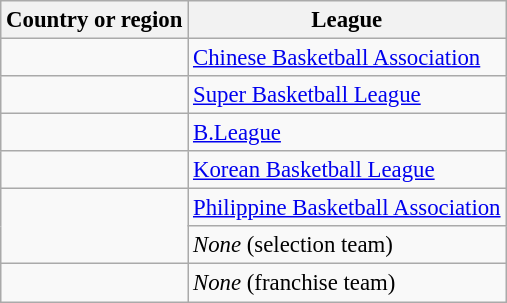<table class="wikitable" style="font-size:95%;">
<tr>
<th>Country or region</th>
<th>League</th>
</tr>
<tr>
<td></td>
<td><a href='#'>Chinese Basketball Association</a></td>
</tr>
<tr>
<td></td>
<td><a href='#'>Super Basketball League</a></td>
</tr>
<tr>
<td></td>
<td><a href='#'>B.League</a></td>
</tr>
<tr>
<td></td>
<td><a href='#'>Korean Basketball League</a></td>
</tr>
<tr>
<td rowspan=2></td>
<td><a href='#'>Philippine Basketball Association</a></td>
</tr>
<tr>
<td><em>None</em> (selection team)</td>
</tr>
<tr>
<td></td>
<td><em>None</em> (franchise team)</td>
</tr>
</table>
